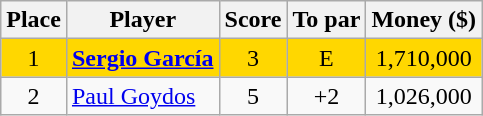<table class="wikitable">
<tr>
<th>Place</th>
<th>Player</th>
<th>Score</th>
<th>To par</th>
<th>Money ($)</th>
</tr>
<tr style="background:gold">
<td align=center>1</td>
<td> <strong><a href='#'>Sergio García</a></strong></td>
<td align=center>3</td>
<td align=center>E</td>
<td align=center>1,710,000</td>
</tr>
<tr>
<td align=center>2</td>
<td> <a href='#'>Paul Goydos</a></td>
<td align=center>5</td>
<td align=center>+2</td>
<td align=center>1,026,000</td>
</tr>
</table>
